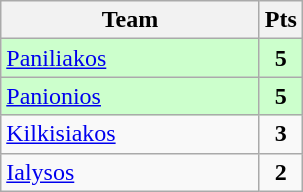<table class="wikitable" style="text-align: center;">
<tr>
<th width=165>Team</th>
<th width=20>Pts</th>
</tr>
<tr bgcolor="#ccffcc">
<td align=left><a href='#'>Paniliakos</a></td>
<td><strong>5</strong></td>
</tr>
<tr bgcolor="#ccffcc">
<td align=left><a href='#'>Panionios</a></td>
<td><strong>5</strong></td>
</tr>
<tr>
<td align=left><a href='#'>Kilkisiakos</a></td>
<td><strong>3</strong></td>
</tr>
<tr>
<td align=left><a href='#'>Ialysos</a></td>
<td><strong>2</strong></td>
</tr>
</table>
